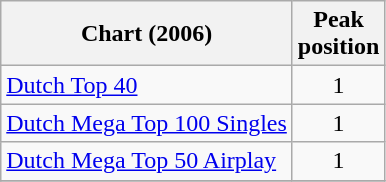<table class="wikitable">
<tr>
<th>Chart (2006)</th>
<th>Peak<br>position</th>
</tr>
<tr>
<td><a href='#'>Dutch Top 40</a></td>
<td align="center">1</td>
</tr>
<tr>
<td><a href='#'>Dutch Mega Top 100 Singles</a></td>
<td align="center">1</td>
</tr>
<tr>
<td><a href='#'>Dutch Mega Top 50 Airplay</a></td>
<td align="center">1</td>
</tr>
<tr>
</tr>
</table>
